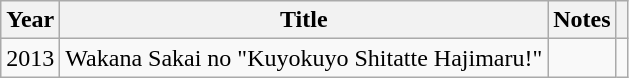<table class="wikitable">
<tr>
<th>Year</th>
<th>Title</th>
<th>Notes</th>
<th></th>
</tr>
<tr>
<td>2013</td>
<td>Wakana Sakai no "Kuyokuyo Shitatte Hajimaru!"</td>
<td></td>
<td></td>
</tr>
</table>
